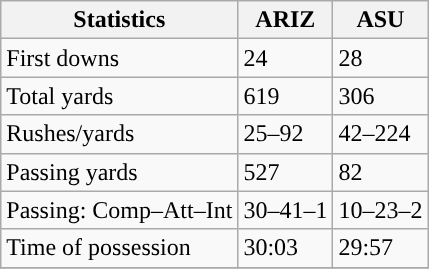<table class="wikitable" style="float: left;">
<tr>
<th>Statistics</th>
<th>ARIZ</th>
<th>ASU</th>
</tr>
<tr>
<td>First downs</td>
<td>24</td>
<td>28</td>
</tr>
<tr>
<td>Total yards</td>
<td>619</td>
<td>306</td>
</tr>
<tr>
<td>Rushes/yards</td>
<td>25–92</td>
<td>42–224</td>
</tr>
<tr>
<td>Passing yards</td>
<td>527</td>
<td>82</td>
</tr>
<tr>
<td>Passing: Comp–Att–Int</td>
<td>30–41–1</td>
<td>10–23–2</td>
</tr>
<tr>
<td>Time of possession</td>
<td>30:03</td>
<td>29:57</td>
</tr>
<tr>
</tr>
</table>
